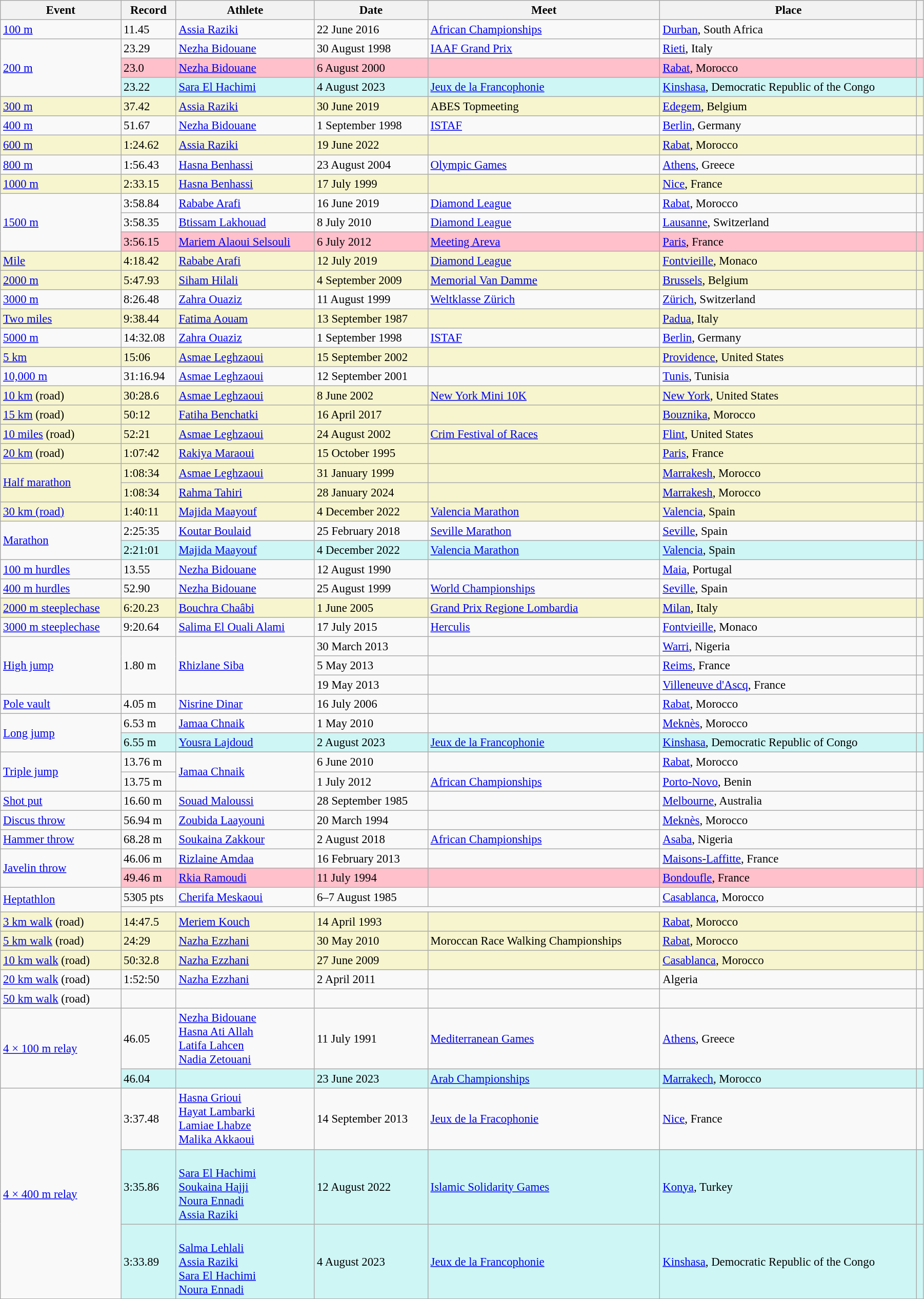<table class="wikitable" style="font-size:95%; width: 95%;">
<tr>
<th>Event</th>
<th>Record</th>
<th>Athlete</th>
<th>Date</th>
<th>Meet</th>
<th>Place</th>
<th></th>
</tr>
<tr>
<td><a href='#'>100 m</a></td>
<td>11.45 </td>
<td><a href='#'>Assia Raziki</a></td>
<td>22 June 2016</td>
<td><a href='#'>African Championships</a></td>
<td><a href='#'>Durban</a>, South Africa</td>
<td></td>
</tr>
<tr>
<td rowspan=3><a href='#'>200 m</a></td>
<td>23.29 </td>
<td><a href='#'>Nezha Bidouane</a></td>
<td>30 August 1998</td>
<td><a href='#'>IAAF Grand Prix</a></td>
<td><a href='#'>Rieti</a>, Italy</td>
<td></td>
</tr>
<tr style="background:pink">
<td>23.0 </td>
<td><a href='#'>Nezha Bidouane</a></td>
<td>6 August 2000</td>
<td></td>
<td><a href='#'>Rabat</a>, Morocco</td>
<td></td>
</tr>
<tr bgcolor=#CEF6F5>
<td>23.22 </td>
<td><a href='#'>Sara El Hachimi</a></td>
<td>4 August 2023</td>
<td><a href='#'>Jeux de la Francophonie</a></td>
<td><a href='#'>Kinshasa</a>, Democratic Republic of the Congo</td>
<td></td>
</tr>
<tr style="background:#f6F5CE;">
<td><a href='#'>300 m</a></td>
<td>37.42</td>
<td><a href='#'>Assia Raziki</a></td>
<td>30 June 2019</td>
<td>ABES Topmeeting</td>
<td><a href='#'>Edegem</a>, Belgium</td>
<td></td>
</tr>
<tr>
<td><a href='#'>400 m</a></td>
<td>51.67</td>
<td><a href='#'>Nezha Bidouane</a></td>
<td>1 September 1998</td>
<td><a href='#'>ISTAF</a></td>
<td><a href='#'>Berlin</a>, Germany</td>
<td></td>
</tr>
<tr style="background:#f6F5CE;">
<td><a href='#'>600 m</a></td>
<td>1:24.62</td>
<td><a href='#'>Assia Raziki</a></td>
<td>19 June 2022</td>
<td></td>
<td><a href='#'>Rabat</a>, Morocco</td>
<td></td>
</tr>
<tr>
<td><a href='#'>800 m</a></td>
<td>1:56.43</td>
<td><a href='#'>Hasna Benhassi</a></td>
<td>23 August 2004</td>
<td><a href='#'>Olympic Games</a></td>
<td><a href='#'>Athens</a>, Greece</td>
<td></td>
</tr>
<tr style="background:#f6F5CE;">
<td><a href='#'>1000 m</a></td>
<td>2:33.15</td>
<td><a href='#'>Hasna Benhassi</a></td>
<td>17 July 1999</td>
<td></td>
<td><a href='#'>Nice</a>, France</td>
<td></td>
</tr>
<tr>
<td rowspan=3><a href='#'>1500 m</a></td>
<td>3:58.84</td>
<td><a href='#'>Rababe Arafi</a></td>
<td>16 June 2019</td>
<td><a href='#'>Diamond League</a></td>
<td><a href='#'>Rabat</a>, Morocco</td>
<td></td>
</tr>
<tr>
<td>3:58.35</td>
<td><a href='#'>Btissam Lakhouad</a></td>
<td>8 July 2010</td>
<td><a href='#'>Diamond League</a></td>
<td><a href='#'>Lausanne</a>, Switzerland</td>
<td></td>
</tr>
<tr style="background:pink">
<td>3:56.15 </td>
<td><a href='#'>Mariem Alaoui Selsouli</a></td>
<td>6 July 2012</td>
<td><a href='#'>Meeting Areva</a></td>
<td><a href='#'>Paris</a>, France</td>
<td></td>
</tr>
<tr style="background:#f6F5CE;">
<td><a href='#'>Mile</a></td>
<td>4:18.42</td>
<td><a href='#'>Rababe Arafi</a></td>
<td>12 July 2019</td>
<td><a href='#'>Diamond League</a></td>
<td><a href='#'>Fontvieille</a>, Monaco</td>
<td></td>
</tr>
<tr style="background:#f6F5CE;">
<td><a href='#'>2000 m</a></td>
<td>5:47.93</td>
<td><a href='#'>Siham Hilali</a></td>
<td>4 September 2009</td>
<td><a href='#'>Memorial Van Damme</a></td>
<td><a href='#'>Brussels</a>, Belgium</td>
<td></td>
</tr>
<tr>
<td><a href='#'>3000 m</a></td>
<td>8:26.48</td>
<td><a href='#'>Zahra Ouaziz</a></td>
<td>11 August 1999</td>
<td><a href='#'>Weltklasse Zürich</a></td>
<td><a href='#'>Zürich</a>, Switzerland</td>
<td></td>
</tr>
<tr style="background:#f6F5CE;">
<td><a href='#'>Two miles</a></td>
<td>9:38.44</td>
<td><a href='#'>Fatima Aouam</a></td>
<td>13 September 1987</td>
<td></td>
<td><a href='#'>Padua</a>, Italy</td>
<td></td>
</tr>
<tr>
<td><a href='#'>5000 m</a></td>
<td>14:32.08</td>
<td><a href='#'>Zahra Ouaziz</a></td>
<td>1 September 1998</td>
<td><a href='#'>ISTAF</a></td>
<td><a href='#'>Berlin</a>, Germany</td>
<td></td>
</tr>
<tr style="background:#f6F5CE;">
<td><a href='#'>5 km</a></td>
<td>15:06</td>
<td><a href='#'>Asmae Leghzaoui</a></td>
<td>15 September 2002</td>
<td></td>
<td><a href='#'>Providence</a>, United States</td>
<td></td>
</tr>
<tr>
<td><a href='#'>10,000 m</a></td>
<td>31:16.94</td>
<td><a href='#'>Asmae Leghzaoui</a></td>
<td>12 September 2001</td>
<td></td>
<td><a href='#'>Tunis</a>, Tunisia</td>
<td></td>
</tr>
<tr style="background:#f6F5CE;">
<td><a href='#'>10 km</a> (road)</td>
<td>30:28.6</td>
<td><a href='#'>Asmae Leghzaoui</a></td>
<td>8 June 2002</td>
<td><a href='#'>New York Mini 10K</a></td>
<td><a href='#'>New York</a>, United States</td>
<td></td>
</tr>
<tr style="background:#f6F5CE;">
<td><a href='#'>15 km</a> (road)</td>
<td>50:12</td>
<td><a href='#'>Fatiha Benchatki</a></td>
<td>16 April 2017</td>
<td></td>
<td><a href='#'>Bouznika</a>, Morocco</td>
<td></td>
</tr>
<tr style="background:#f6F5CE;">
<td><a href='#'>10 miles</a> (road)</td>
<td>52:21</td>
<td><a href='#'>Asmae Leghzaoui</a></td>
<td>24 August 2002</td>
<td><a href='#'>Crim Festival of Races</a></td>
<td><a href='#'>Flint</a>, United States</td>
<td></td>
</tr>
<tr style="background:#f6F5CE;">
<td><a href='#'>20 km</a> (road)</td>
<td>1:07:42</td>
<td><a href='#'>Rakiya Maraoui</a></td>
<td>15 October 1995</td>
<td></td>
<td><a href='#'>Paris</a>, France</td>
<td></td>
</tr>
<tr style="background:#f6F5CE;">
<td rowspan=2><a href='#'>Half marathon</a></td>
<td>1:08:34</td>
<td><a href='#'>Asmae Leghzaoui</a></td>
<td>31 January 1999</td>
<td></td>
<td><a href='#'>Marrakesh</a>, Morocco</td>
<td></td>
</tr>
<tr style="background:#f6F5CE;">
<td>1:08:34</td>
<td><a href='#'>Rahma Tahiri</a></td>
<td>28 January 2024</td>
<td></td>
<td><a href='#'>Marrakesh</a>, Morocco</td>
<td></td>
</tr>
<tr style="background:#f6F5CE;">
<td><a href='#'>30 km (road)</a></td>
<td>1:40:11</td>
<td><a href='#'>Majida Maayouf</a></td>
<td>4 December 2022</td>
<td><a href='#'>Valencia Marathon</a></td>
<td><a href='#'>Valencia</a>, Spain</td>
<td></td>
</tr>
<tr>
<td rowspan=2><a href='#'>Marathon</a></td>
<td>2:25:35</td>
<td><a href='#'>Koutar Boulaid</a></td>
<td>25 February 2018</td>
<td><a href='#'>Seville Marathon</a></td>
<td><a href='#'>Seville</a>, Spain</td>
<td></td>
</tr>
<tr bgcolor="#CEF6F5">
<td>2:21:01</td>
<td><a href='#'>Majida Maayouf</a></td>
<td>4 December 2022</td>
<td><a href='#'>Valencia Marathon</a></td>
<td><a href='#'>Valencia</a>, Spain</td>
<td></td>
</tr>
<tr>
<td><a href='#'>100 m hurdles</a></td>
<td>13.55 </td>
<td><a href='#'>Nezha Bidouane</a></td>
<td>12 August 1990</td>
<td></td>
<td><a href='#'>Maia</a>, Portugal</td>
<td></td>
</tr>
<tr>
<td><a href='#'>400 m hurdles</a></td>
<td>52.90</td>
<td><a href='#'>Nezha Bidouane</a></td>
<td>25 August 1999</td>
<td><a href='#'>World Championships</a></td>
<td><a href='#'>Seville</a>, Spain</td>
<td></td>
</tr>
<tr style="background:#f6F5CE;">
<td><a href='#'>2000 m steeplechase</a></td>
<td>6:20.23</td>
<td><a href='#'>Bouchra Chaâbi</a></td>
<td>1 June 2005</td>
<td><a href='#'>Grand Prix Regione Lombardia</a></td>
<td><a href='#'>Milan</a>, Italy</td>
<td></td>
</tr>
<tr>
<td><a href='#'>3000 m steeplechase</a></td>
<td>9:20.64</td>
<td><a href='#'>Salima El Ouali Alami</a></td>
<td>17 July 2015</td>
<td><a href='#'>Herculis</a></td>
<td><a href='#'>Fontvieille</a>, Monaco</td>
<td></td>
</tr>
<tr>
<td rowspan=3><a href='#'>High jump</a></td>
<td rowspan=3>1.80 m</td>
<td rowspan=3><a href='#'>Rhizlane Siba</a></td>
<td>30 March 2013</td>
<td></td>
<td><a href='#'>Warri</a>, Nigeria</td>
<td></td>
</tr>
<tr>
<td>5 May 2013</td>
<td></td>
<td><a href='#'>Reims</a>, France</td>
<td></td>
</tr>
<tr>
<td>19 May 2013</td>
<td></td>
<td><a href='#'>Villeneuve d'Ascq</a>, France</td>
<td></td>
</tr>
<tr>
<td><a href='#'>Pole vault</a></td>
<td>4.05 m</td>
<td><a href='#'>Nisrine Dinar</a></td>
<td>16 July 2006</td>
<td></td>
<td><a href='#'>Rabat</a>, Morocco</td>
<td></td>
</tr>
<tr>
<td rowspan=2><a href='#'>Long jump</a></td>
<td>6.53 m </td>
<td><a href='#'>Jamaa Chnaik</a></td>
<td>1 May 2010</td>
<td></td>
<td><a href='#'>Meknès</a>, Morocco</td>
<td></td>
</tr>
<tr bgcolor=#CEF6F5>
<td>6.55 m </td>
<td><a href='#'>Yousra Lajdoud</a></td>
<td>2 August 2023</td>
<td><a href='#'>Jeux de la Francophonie</a></td>
<td><a href='#'>Kinshasa</a>, Democratic Republic of Congo</td>
<td></td>
</tr>
<tr>
<td rowspan=2><a href='#'>Triple jump</a></td>
<td>13.76 m </td>
<td rowspan=2><a href='#'>Jamaa Chnaik</a></td>
<td>6 June 2010</td>
<td></td>
<td><a href='#'>Rabat</a>, Morocco</td>
<td></td>
</tr>
<tr>
<td>13.75 m </td>
<td>1 July 2012</td>
<td><a href='#'>African Championships</a></td>
<td><a href='#'>Porto-Novo</a>, Benin</td>
<td></td>
</tr>
<tr>
<td><a href='#'>Shot put</a></td>
<td>16.60 m</td>
<td><a href='#'>Souad Maloussi</a></td>
<td>28 September 1985</td>
<td></td>
<td><a href='#'>Melbourne</a>, Australia</td>
<td></td>
</tr>
<tr>
<td><a href='#'>Discus throw</a></td>
<td>56.94 m</td>
<td><a href='#'>Zoubida Laayouni</a></td>
<td>20 March 1994</td>
<td></td>
<td><a href='#'>Meknès</a>, Morocco</td>
<td></td>
</tr>
<tr>
<td><a href='#'>Hammer throw</a></td>
<td>68.28 m</td>
<td><a href='#'>Soukaina Zakkour</a></td>
<td>2 August 2018</td>
<td><a href='#'>African Championships</a></td>
<td><a href='#'>Asaba</a>, Nigeria</td>
<td></td>
</tr>
<tr>
<td rowspan=2><a href='#'>Javelin throw</a></td>
<td>46.06 m</td>
<td><a href='#'>Rizlaine Amdaa</a></td>
<td>16 February 2013</td>
<td></td>
<td><a href='#'>Maisons-Laffitte</a>, France</td>
<td></td>
</tr>
<tr style="background:pink">
<td>49.46 m</td>
<td><a href='#'>Rkia Ramoudi</a></td>
<td>11 July 1994</td>
<td></td>
<td><a href='#'>Bondoufle</a>, France</td>
<td></td>
</tr>
<tr>
<td rowspan=2><a href='#'>Heptathlon</a></td>
<td>5305 pts</td>
<td><a href='#'>Cherifa Meskaoui</a></td>
<td>6–7 August 1985</td>
<td></td>
<td><a href='#'>Casablanca</a>, Morocco</td>
<td></td>
</tr>
<tr>
<td colspan=5></td>
<td></td>
</tr>
<tr style="background:#f6F5CE;">
<td><a href='#'>3 km walk</a> (road)</td>
<td>14:47.5</td>
<td><a href='#'>Meriem Kouch</a></td>
<td>14 April 1993</td>
<td></td>
<td><a href='#'>Rabat</a>, Morocco</td>
<td></td>
</tr>
<tr style="background:#f6F5CE;">
<td><a href='#'>5 km walk</a> (road)</td>
<td>24:29</td>
<td><a href='#'>Nazha Ezzhani</a></td>
<td>30 May 2010</td>
<td>Moroccan Race Walking Championships</td>
<td><a href='#'>Rabat</a>, Morocco</td>
<td></td>
</tr>
<tr style="background:#f6F5CE;">
<td><a href='#'>10 km walk</a> (road)</td>
<td>50:32.8</td>
<td><a href='#'>Nazha Ezzhani</a></td>
<td>27 June 2009</td>
<td></td>
<td><a href='#'>Casablanca</a>, Morocco</td>
<td></td>
</tr>
<tr>
<td><a href='#'>20 km walk</a> (road)</td>
<td>1:52:50</td>
<td><a href='#'>Nazha Ezzhani</a></td>
<td>2 April 2011</td>
<td></td>
<td>Algeria</td>
<td></td>
</tr>
<tr>
<td><a href='#'>50 km walk</a> (road)</td>
<td></td>
<td></td>
<td></td>
<td></td>
<td></td>
<td></td>
</tr>
<tr>
<td rowspan=2><a href='#'>4 × 100 m relay</a></td>
<td>46.05</td>
<td><a href='#'>Nezha Bidouane</a><br><a href='#'>Hasna Ati Allah</a><br><a href='#'>Latifa Lahcen</a><br><a href='#'>Nadia Zetouani</a></td>
<td>11 July 1991</td>
<td><a href='#'>Mediterranean Games</a></td>
<td><a href='#'>Athens</a>, Greece</td>
<td></td>
</tr>
<tr bgcolor=#CEF6F5>
<td>46.04</td>
<td></td>
<td>23 June 2023</td>
<td><a href='#'>Arab Championships</a></td>
<td><a href='#'>Marrakech</a>, Morocco</td>
<td></td>
</tr>
<tr>
<td rowspan=3><a href='#'>4 × 400 m relay</a></td>
<td>3:37.48</td>
<td><a href='#'>Hasna Grioui</a><br><a href='#'>Hayat Lambarki</a><br><a href='#'>Lamiae Lhabze</a><br><a href='#'>Malika Akkaoui</a></td>
<td>14 September 2013</td>
<td><a href='#'>Jeux de la Fracophonie</a></td>
<td><a href='#'>Nice</a>, France</td>
<td></td>
</tr>
<tr bgcolor=#CEF6F5>
<td>3:35.86</td>
<td><br><a href='#'>Sara El Hachimi</a><br><a href='#'>Soukaina Hajji</a><br><a href='#'>Noura Ennadi</a><br><a href='#'>Assia Raziki</a></td>
<td>12 August 2022</td>
<td><a href='#'>Islamic Solidarity Games</a></td>
<td><a href='#'>Konya</a>, Turkey</td>
<td></td>
</tr>
<tr bgcolor=#CEF6F5>
<td>3:33.89</td>
<td><br><a href='#'>Salma Lehlali</a><br><a href='#'>Assia Raziki</a><br><a href='#'>Sara El Hachimi</a><br><a href='#'>Noura Ennadi</a></td>
<td>4 August 2023</td>
<td><a href='#'>Jeux de la Francophonie</a></td>
<td><a href='#'>Kinshasa</a>, Democratic Republic of the Congo</td>
<td></td>
</tr>
<tr>
</tr>
</table>
